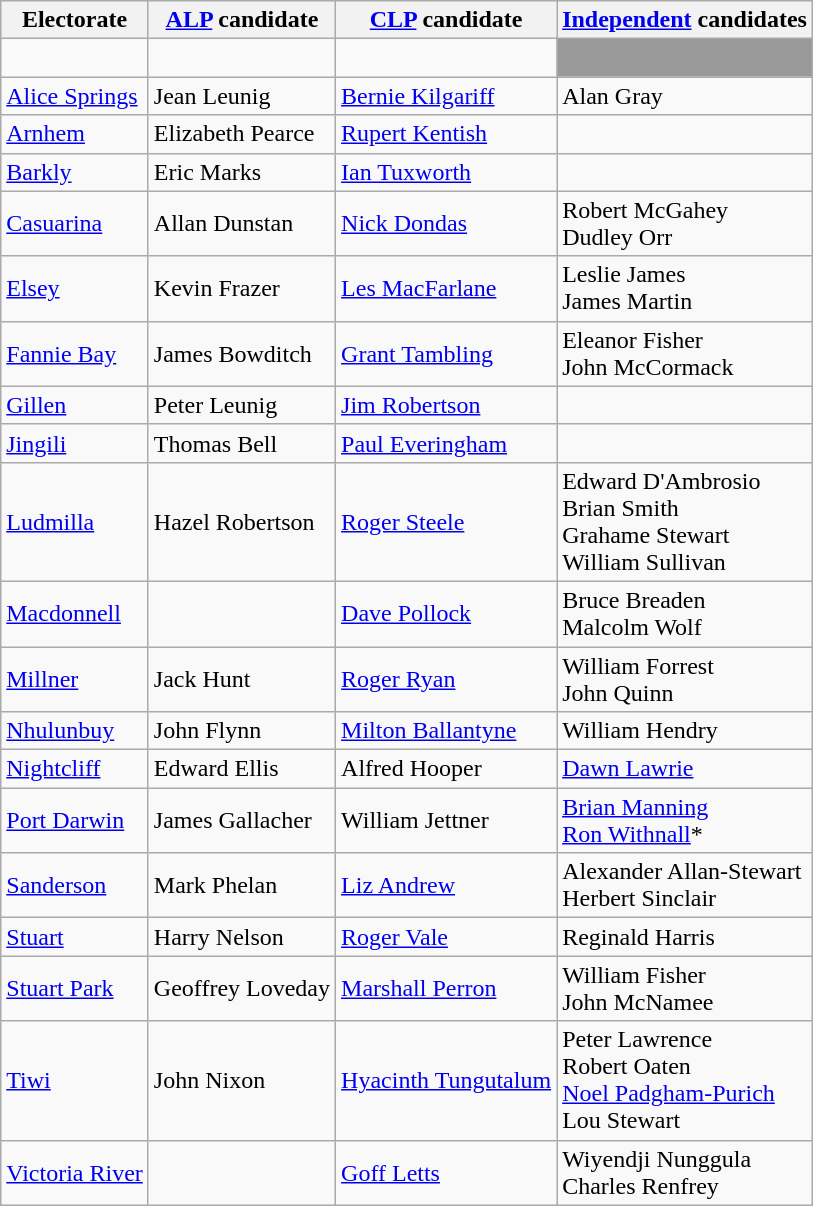<table class="wikitable">
<tr>
<th>Electorate</th>
<th><a href='#'>ALP</a> candidate</th>
<th><a href='#'>CLP</a> candidate</th>
<th><a href='#'>Independent</a> candidates</th>
</tr>
<tr>
<td></td>
<td></td>
<td></td>
<td style="background:#999;"> </td>
</tr>
<tr>
<td><a href='#'>Alice Springs</a></td>
<td>Jean Leunig</td>
<td><a href='#'>Bernie Kilgariff</a></td>
<td>Alan Gray</td>
</tr>
<tr>
<td><a href='#'>Arnhem</a></td>
<td>Elizabeth Pearce</td>
<td><a href='#'>Rupert Kentish</a></td>
<td></td>
</tr>
<tr>
<td><a href='#'>Barkly</a></td>
<td>Eric Marks</td>
<td><a href='#'>Ian Tuxworth</a></td>
<td></td>
</tr>
<tr>
<td><a href='#'>Casuarina</a></td>
<td>Allan Dunstan</td>
<td><a href='#'>Nick Dondas</a></td>
<td>Robert McGahey<br>Dudley Orr</td>
</tr>
<tr>
<td><a href='#'>Elsey</a></td>
<td>Kevin Frazer</td>
<td><a href='#'>Les MacFarlane</a></td>
<td>Leslie James<br>James Martin</td>
</tr>
<tr>
<td><a href='#'>Fannie Bay</a></td>
<td>James Bowditch</td>
<td><a href='#'>Grant Tambling</a></td>
<td>Eleanor Fisher<br>John McCormack</td>
</tr>
<tr>
<td><a href='#'>Gillen</a></td>
<td>Peter Leunig</td>
<td><a href='#'>Jim Robertson</a></td>
<td></td>
</tr>
<tr>
<td><a href='#'>Jingili</a></td>
<td>Thomas Bell</td>
<td><a href='#'>Paul Everingham</a></td>
<td></td>
</tr>
<tr>
<td><a href='#'>Ludmilla</a></td>
<td>Hazel Robertson</td>
<td><a href='#'>Roger Steele</a></td>
<td>Edward D'Ambrosio<br>Brian Smith<br>Grahame Stewart<br>William Sullivan</td>
</tr>
<tr>
<td><a href='#'>Macdonnell</a></td>
<td></td>
<td><a href='#'>Dave Pollock</a></td>
<td>Bruce Breaden<br>Malcolm Wolf</td>
</tr>
<tr>
<td><a href='#'>Millner</a></td>
<td>Jack Hunt</td>
<td><a href='#'>Roger Ryan</a></td>
<td>William Forrest<br>John Quinn</td>
</tr>
<tr>
<td><a href='#'>Nhulunbuy</a></td>
<td>John Flynn</td>
<td><a href='#'>Milton Ballantyne</a></td>
<td>William Hendry</td>
</tr>
<tr>
<td><a href='#'>Nightcliff</a></td>
<td>Edward Ellis</td>
<td>Alfred Hooper</td>
<td><a href='#'>Dawn Lawrie</a></td>
</tr>
<tr>
<td><a href='#'>Port Darwin</a></td>
<td>James Gallacher</td>
<td>William Jettner</td>
<td><a href='#'>Brian Manning</a><br><a href='#'>Ron Withnall</a>*</td>
</tr>
<tr>
<td><a href='#'>Sanderson</a></td>
<td>Mark Phelan</td>
<td><a href='#'>Liz Andrew</a></td>
<td>Alexander Allan-Stewart<br>Herbert Sinclair</td>
</tr>
<tr>
<td><a href='#'>Stuart</a></td>
<td>Harry Nelson</td>
<td><a href='#'>Roger Vale</a></td>
<td>Reginald Harris</td>
</tr>
<tr>
<td><a href='#'>Stuart Park</a></td>
<td>Geoffrey Loveday</td>
<td><a href='#'>Marshall Perron</a></td>
<td>William Fisher<br>John McNamee</td>
</tr>
<tr>
<td><a href='#'>Tiwi</a></td>
<td>John Nixon</td>
<td><a href='#'>Hyacinth Tungutalum</a></td>
<td>Peter Lawrence<br>Robert Oaten<br><a href='#'>Noel Padgham-Purich</a><br>Lou Stewart</td>
</tr>
<tr>
<td><a href='#'>Victoria River</a></td>
<td></td>
<td><a href='#'>Goff Letts</a></td>
<td>Wiyendji Nunggula<br>Charles Renfrey</td>
</tr>
</table>
